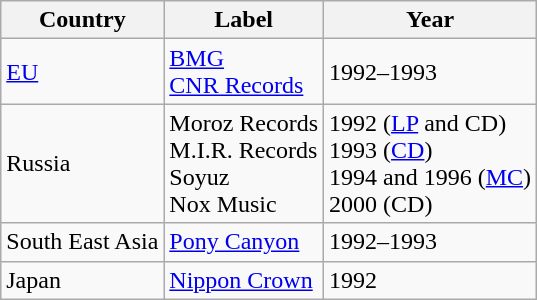<table class=wikitable>
<tr>
<th>Country</th>
<th>Label</th>
<th>Year</th>
</tr>
<tr>
<td><a href='#'>EU</a></td>
<td><a href='#'>BMG</a><br><a href='#'>CNR Records</a></td>
<td>1992–1993</td>
</tr>
<tr>
<td>Russia</td>
<td>Moroz Records<br>M.I.R. Records<br>Soyuz<br>Nox Music</td>
<td>1992 (<a href='#'>LP</a> and CD)<br>1993 (<a href='#'>CD</a>)<br>1994 and 1996 (<a href='#'>MC</a>)<br> 2000 (CD)</td>
</tr>
<tr>
<td>South East Asia</td>
<td><a href='#'>Pony Canyon</a></td>
<td>1992–1993</td>
</tr>
<tr>
<td>Japan</td>
<td><a href='#'>Nippon Crown</a></td>
<td>1992</td>
</tr>
</table>
